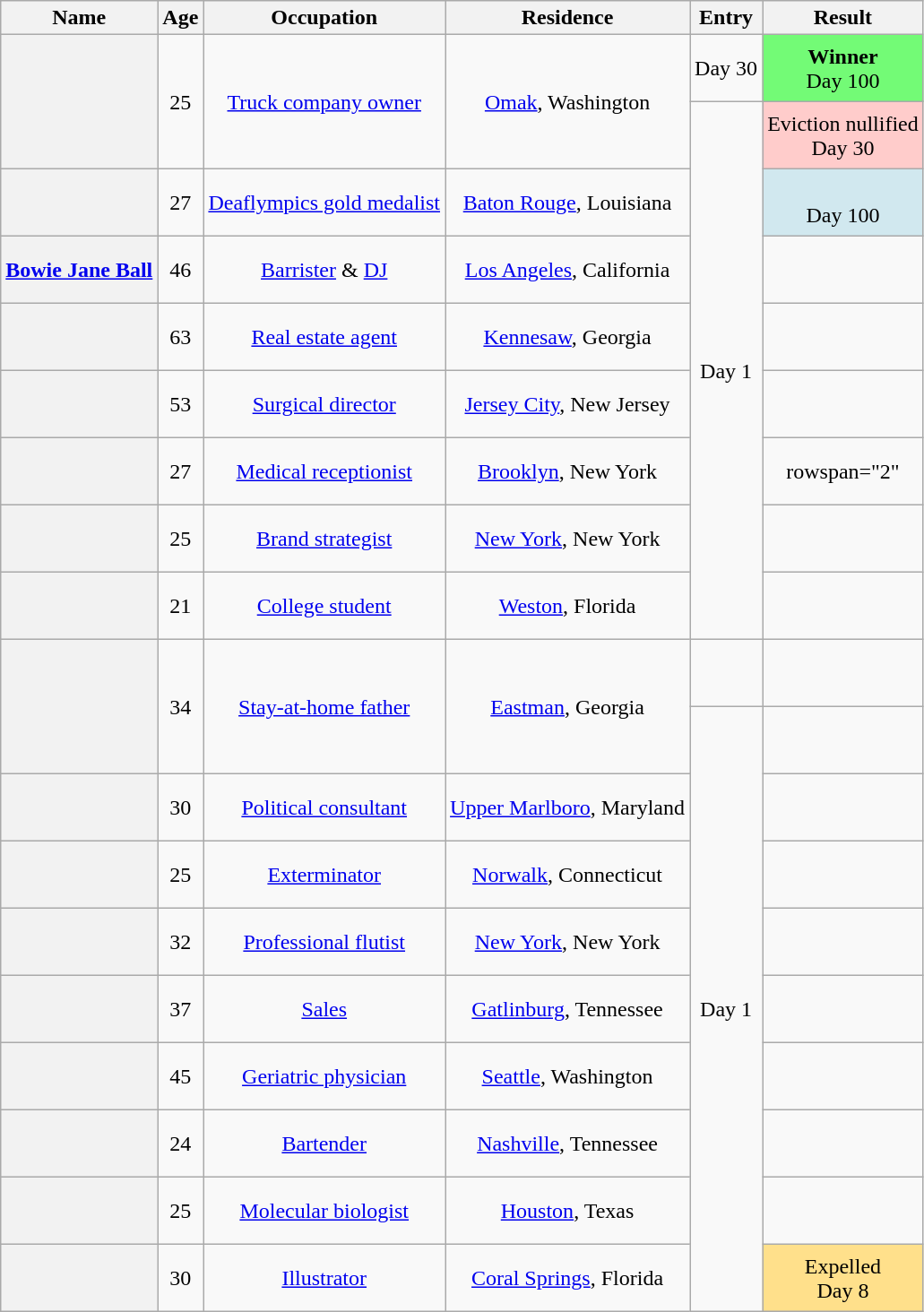<table class="wikitable sortable" style="text-align:center;">
<tr>
<th scope="col">Name</th>
<th scope="col">Age</th>
<th scope="col" class="unsortable">Occupation</th>
<th scope="col" class="unsortable">Residence</th>
<th scope="col" class="unsortable">Entry</th>
<th scope="col" class="unsortable">Result</th>
</tr>
<tr style="height:50px">
<th scope="row" rowspan="2"></th>
<td rowspan="2">25</td>
<td rowspan="2"><a href='#'>Truck company owner</a></td>
<td rowspan="2"><a href='#'>Omak</a>, Washington</td>
<td>Day 30</td>
<td bgcolor="73FB76"><strong>Winner</strong><br>Day 100</td>
</tr>
<tr style="height:50px">
<td rowspan="8">Day 1</td>
<td bgcolor="#FFCCCB">Eviction nullified<br>Day 30</td>
</tr>
<tr style="height:50px">
<th scope="row"></th>
<td>27</td>
<td><a href='#'>Deaflympics gold medalist</a></td>
<td><a href='#'>Baton Rouge</a>, Louisiana</td>
<td bgcolor="D1E8EF"><br>Day 100</td>
</tr>
<tr style="height:50px">
<th scope="row"><a href='#'>Bowie Jane Ball</a></th>
<td>46</td>
<td><a href='#'>Barrister</a> & <a href='#'>DJ</a></td>
<td><a href='#'>Los Angeles</a>, California</td>
<td></td>
</tr>
<tr style="height:50px">
<th scope="row"></th>
<td>63</td>
<td><a href='#'>Real estate agent</a></td>
<td><a href='#'>Kennesaw</a>, Georgia</td>
<td></td>
</tr>
<tr style="height:50px">
<th scope="row"></th>
<td>53</td>
<td><a href='#'>Surgical director</a></td>
<td><a href='#'>Jersey City</a>, New Jersey</td>
<td></td>
</tr>
<tr style="height:50px">
<th scope="row"></th>
<td>27</td>
<td><a href='#'>Medical receptionist</a></td>
<td><a href='#'>Brooklyn</a>, New York</td>
<td>rowspan="2" </td>
</tr>
<tr style="height:50px">
<th scope="row"></th>
<td>25</td>
<td><a href='#'>Brand strategist</a></td>
<td><a href='#'>New York</a>, New York</td>
</tr>
<tr style="height:50px">
<th scope="row"></th>
<td>21</td>
<td><a href='#'>College student</a></td>
<td><a href='#'>Weston</a>, Florida</td>
<td></td>
</tr>
<tr style="height:50px">
<th scope="row" rowspan="2"></th>
<td rowspan="2">34</td>
<td rowspan="2"><a href='#'>Stay-at-home father</a></td>
<td rowspan="2"><a href='#'>Eastman</a>, Georgia</td>
<td></td>
<td></td>
</tr>
<tr style="height:50px">
<td rowspan="9">Day 1</td>
<td></td>
</tr>
<tr style="height:50px">
<th scope="row"></th>
<td>30</td>
<td><a href='#'>Political consultant</a></td>
<td><a href='#'>Upper Marlboro</a>, Maryland</td>
<td></td>
</tr>
<tr style="height:50px">
<th scope="row"></th>
<td>25</td>
<td><a href='#'>Exterminator</a></td>
<td><a href='#'>Norwalk</a>, Connecticut</td>
<td></td>
</tr>
<tr style="height:50px">
<th scope="row"></th>
<td>32</td>
<td><a href='#'>Professional flutist</a></td>
<td><a href='#'>New York</a>, New York</td>
<td></td>
</tr>
<tr style="height:50px">
<th scope="row"></th>
<td>37</td>
<td><a href='#'>Sales</a></td>
<td><a href='#'>Gatlinburg</a>, Tennessee</td>
<td></td>
</tr>
<tr style="height:50px">
<th scope="row"></th>
<td>45</td>
<td><a href='#'>Geriatric physician</a></td>
<td><a href='#'>Seattle</a>, Washington</td>
<td></td>
</tr>
<tr style="height:50px">
<th scope="row"></th>
<td>24</td>
<td><a href='#'>Bartender</a></td>
<td><a href='#'>Nashville</a>, Tennessee</td>
<td></td>
</tr>
<tr style="height:50px">
<th scope="row"></th>
<td>25</td>
<td><a href='#'>Molecular biologist</a></td>
<td><a href='#'>Houston</a>, Texas</td>
<td></td>
</tr>
<tr style="height:50px">
<th scope="row"></th>
<td>30</td>
<td><a href='#'>Illustrator</a></td>
<td><a href='#'>Coral Springs</a>, Florida</td>
<td bgcolor="FFE08B">Expelled<br>Day 8</td>
</tr>
</table>
